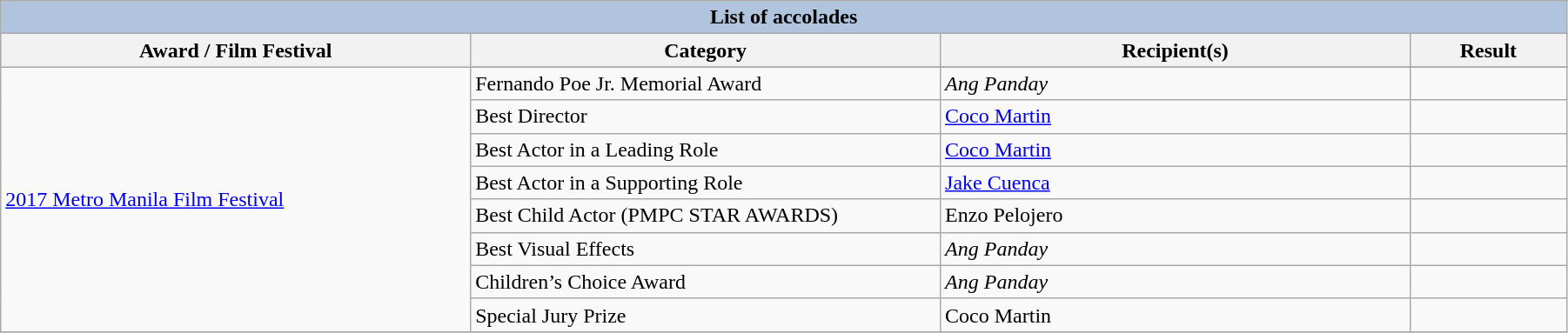<table class="wikitable sortable" style="width:95%;">
<tr style="background:#ccc; text-align:center;">
<th colspan=5 style="background:#B0C4DE;">List of accolades</th>
</tr>
<tr style="background:#ccc; text-align:center;">
<th scope="col" style="width:30%;">Award / Film Festival</th>
<th scope="col" style="width:30%;">Category</th>
<th scope="col" style="width:30%;">Recipient(s)</th>
<th scope="col" style="width:10%;">Result</th>
</tr>
<tr>
<td rowspan=9><a href='#'>2017 Metro Manila Film Festival</a></td>
</tr>
<tr>
<td>Fernando Poe Jr. Memorial Award</td>
<td><em>Ang Panday</em></td>
<td></td>
</tr>
<tr>
<td>Best Director</td>
<td><a href='#'>Coco Martin</a></td>
<td></td>
</tr>
<tr>
<td>Best Actor in a Leading Role</td>
<td><a href='#'>Coco Martin</a></td>
<td></td>
</tr>
<tr>
<td>Best Actor in a Supporting Role</td>
<td><a href='#'>Jake Cuenca</a></td>
<td></td>
</tr>
<tr>
<td>Best Child Actor (PMPC STAR AWARDS)</td>
<td>Enzo Pelojero</td>
<td></td>
</tr>
<tr>
<td>Best Visual Effects</td>
<td><em>Ang Panday</em></td>
<td></td>
</tr>
<tr>
<td>Children’s Choice Award</td>
<td><em>Ang Panday</em></td>
<td></td>
</tr>
<tr>
<td>Special Jury Prize</td>
<td>Coco Martin<br></td>
<td></td>
</tr>
<tr>
</tr>
</table>
